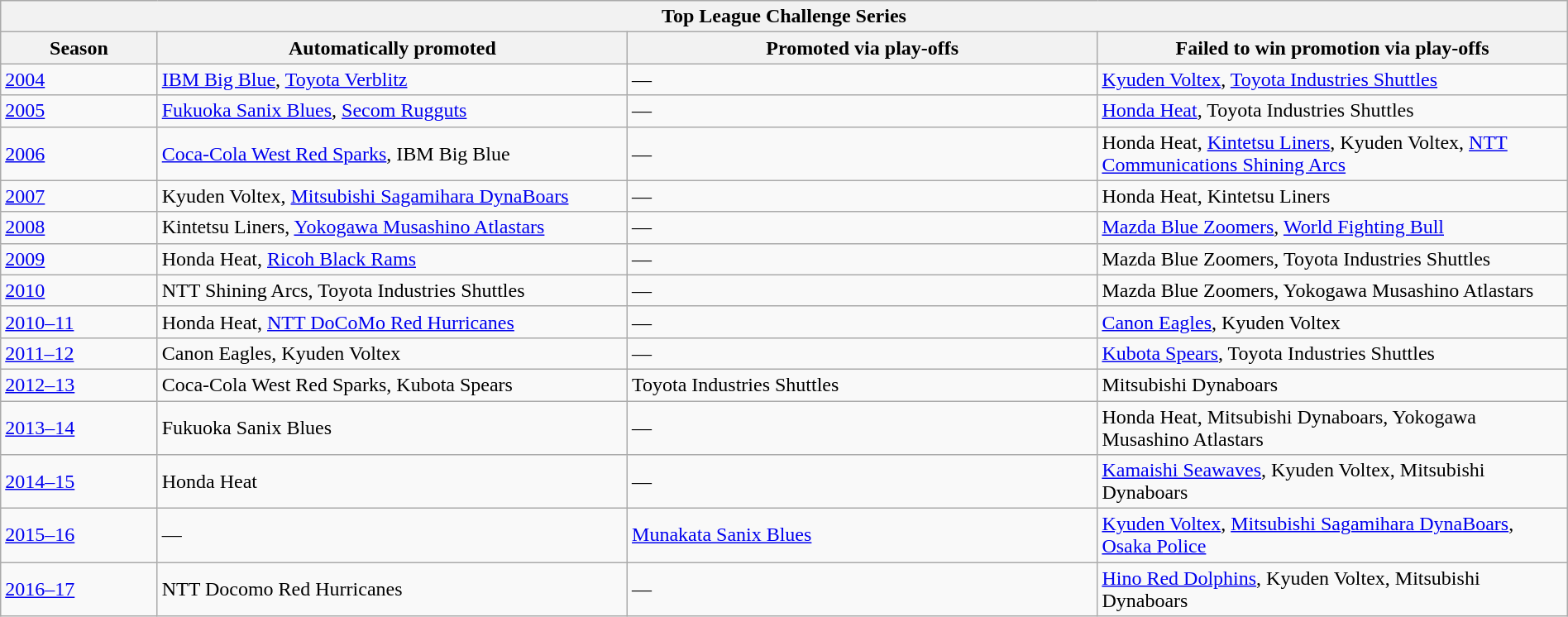<table class="wikitable" style="text-align:left; width:100%">
<tr>
<th colspan="100%">Top League Challenge Series</th>
</tr>
<tr>
<th style="width:10%;">Season</th>
<th style="width:30%;">Automatically promoted</th>
<th style="width:30%;">Promoted via play-offs</th>
<th style="width:30%;">Failed to win promotion via play-offs</th>
</tr>
<tr>
<td><a href='#'>2004</a></td>
<td><a href='#'>IBM Big Blue</a>, <a href='#'>Toyota Verblitz</a></td>
<td>—</td>
<td><a href='#'>Kyuden Voltex</a>, <a href='#'>Toyota Industries Shuttles</a></td>
</tr>
<tr>
<td><a href='#'>2005</a></td>
<td><a href='#'>Fukuoka Sanix Blues</a>, <a href='#'>Secom Rugguts</a></td>
<td>—</td>
<td><a href='#'>Honda Heat</a>, Toyota Industries Shuttles</td>
</tr>
<tr>
<td><a href='#'>2006</a></td>
<td><a href='#'>Coca-Cola West Red Sparks</a>, IBM Big Blue</td>
<td>—</td>
<td>Honda Heat, <a href='#'>Kintetsu Liners</a>, Kyuden Voltex, <a href='#'>NTT Communications Shining Arcs</a></td>
</tr>
<tr>
<td><a href='#'>2007</a></td>
<td>Kyuden Voltex, <a href='#'>Mitsubishi Sagamihara DynaBoars</a></td>
<td>—</td>
<td>Honda Heat, Kintetsu Liners</td>
</tr>
<tr>
<td><a href='#'>2008</a></td>
<td>Kintetsu Liners, <a href='#'>Yokogawa Musashino Atlastars</a></td>
<td>—</td>
<td><a href='#'>Mazda Blue Zoomers</a>, <a href='#'>World Fighting Bull</a></td>
</tr>
<tr>
<td><a href='#'>2009</a></td>
<td>Honda Heat, <a href='#'>Ricoh Black Rams</a></td>
<td>—</td>
<td>Mazda Blue Zoomers, Toyota Industries Shuttles</td>
</tr>
<tr>
<td><a href='#'>2010</a></td>
<td>NTT Shining Arcs, Toyota Industries Shuttles</td>
<td>—</td>
<td>Mazda Blue Zoomers, Yokogawa Musashino Atlastars</td>
</tr>
<tr>
<td><a href='#'>2010–11</a></td>
<td>Honda Heat, <a href='#'>NTT DoCoMo Red Hurricanes</a></td>
<td>—</td>
<td><a href='#'>Canon Eagles</a>, Kyuden Voltex</td>
</tr>
<tr>
<td><a href='#'>2011–12</a></td>
<td>Canon Eagles, Kyuden Voltex</td>
<td>—</td>
<td><a href='#'>Kubota Spears</a>, Toyota Industries Shuttles</td>
</tr>
<tr>
<td><a href='#'>2012–13</a></td>
<td>Coca-Cola West Red Sparks, Kubota Spears</td>
<td>Toyota Industries Shuttles</td>
<td>Mitsubishi Dynaboars</td>
</tr>
<tr>
<td><a href='#'>2013–14</a></td>
<td>Fukuoka Sanix Blues</td>
<td>—</td>
<td>Honda Heat, Mitsubishi Dynaboars, Yokogawa Musashino Atlastars</td>
</tr>
<tr>
<td><a href='#'>2014–15</a></td>
<td>Honda Heat</td>
<td>—</td>
<td><a href='#'>Kamaishi Seawaves</a>, Kyuden Voltex, Mitsubishi Dynaboars</td>
</tr>
<tr>
<td><a href='#'>2015–16</a></td>
<td>—</td>
<td><a href='#'>Munakata Sanix Blues</a></td>
<td><a href='#'>Kyuden Voltex</a>, <a href='#'>Mitsubishi Sagamihara DynaBoars</a>, <a href='#'>Osaka Police</a></td>
</tr>
<tr>
<td><a href='#'>2016–17</a></td>
<td>NTT Docomo Red Hurricanes</td>
<td>—</td>
<td><a href='#'>Hino Red Dolphins</a>, Kyuden Voltex, Mitsubishi Dynaboars</td>
</tr>
</table>
